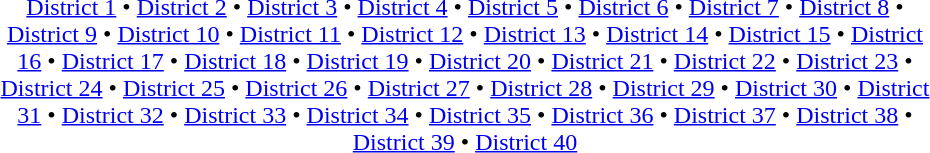<table id=toc class=toc summary=Contents style="width:50%">
<tr>
<td align=center><br><a href='#'>District 1</a> • <a href='#'>District 2</a> • <a href='#'>District 3</a> • <a href='#'>District 4</a> • <a href='#'>District 5</a> • <a href='#'>District 6</a> • <a href='#'>District 7</a> • <a href='#'>District 8</a> • <a href='#'>District 9</a> • <a href='#'>District 10</a> • <a href='#'>District 11</a> • <a href='#'>District 12</a> • <a href='#'>District 13</a> • <a href='#'>District 14</a> • <a href='#'>District 15</a> • <a href='#'>District 16</a> • <a href='#'>District 17</a> • <a href='#'>District 18</a> • <a href='#'>District 19</a> • <a href='#'>District 20</a> • <a href='#'>District 21</a> • <a href='#'>District 22</a> • <a href='#'>District 23</a> • <a href='#'>District 24</a> • <a href='#'>District 25</a> • <a href='#'>District 26</a> • <a href='#'>District 27</a> • <a href='#'>District 28</a> • <a href='#'>District 29</a> • <a href='#'>District 30</a> • <a href='#'>District 31</a> • <a href='#'>District 32</a> • <a href='#'>District 33</a> • <a href='#'>District 34</a> • <a href='#'>District 35</a> • <a href='#'>District 36</a> • <a href='#'>District 37</a> • <a href='#'>District 38</a> • <a href='#'>District 39</a> • <a href='#'>District 40</a></td>
</tr>
</table>
